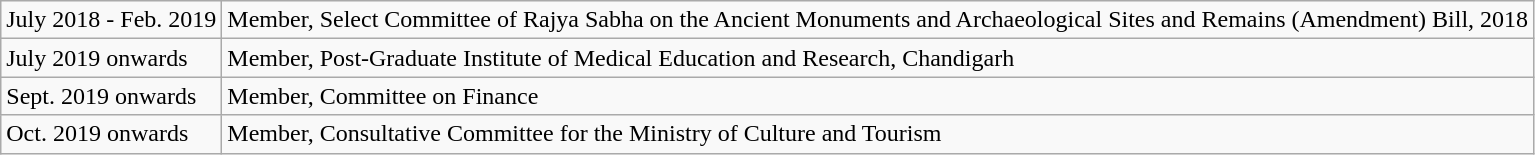<table class="wikitable">
<tr>
<td>July 2018 - Feb. 2019</td>
<td>Member, Select Committee of Rajya Sabha on the Ancient Monuments and Archaeological Sites and Remains (Amendment) Bill, 2018</td>
</tr>
<tr>
<td>July 2019 onwards</td>
<td>Member, Post-Graduate Institute of Medical Education and Research, Chandigarh</td>
</tr>
<tr>
<td>Sept. 2019 onwards</td>
<td>Member, Committee on Finance</td>
</tr>
<tr>
<td>Oct. 2019 onwards</td>
<td>Member, Consultative Committee for the Ministry of Culture and Tourism</td>
</tr>
</table>
